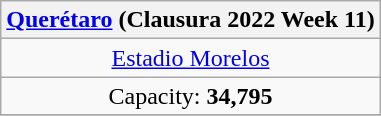<table class="wikitable" style="text-align:center">
<tr>
<th><a href='#'>Querétaro</a> (Clausura 2022 Week 11)</th>
</tr>
<tr>
<td><a href='#'>Estadio Morelos</a></td>
</tr>
<tr>
<td>Capacity: <strong>34,795</strong></td>
</tr>
<tr>
</tr>
</table>
